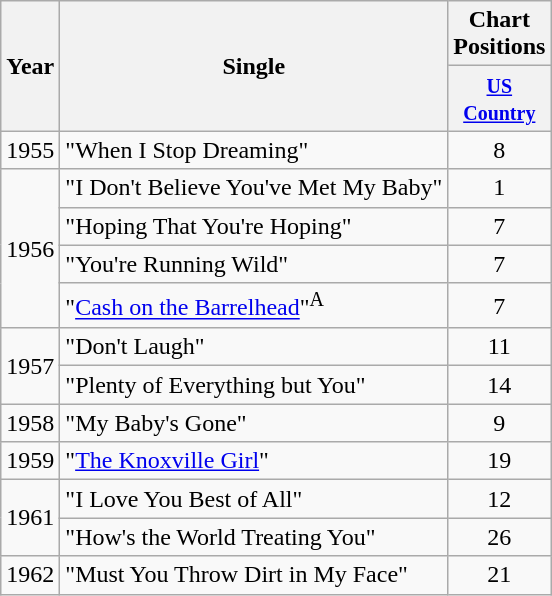<table class="wikitable">
<tr>
<th rowspan="2">Year</th>
<th rowspan="2">Single</th>
<th>Chart Positions</th>
</tr>
<tr>
<th width="50"><small><a href='#'>US Country</a></small></th>
</tr>
<tr>
<td>1955</td>
<td>"When I Stop Dreaming"</td>
<td style="text-align:center;">8</td>
</tr>
<tr>
<td rowspan=4>1956</td>
<td>"I Don't Believe You've Met My Baby"</td>
<td style="text-align:center;">1</td>
</tr>
<tr>
<td>"Hoping That You're Hoping"</td>
<td style="text-align:center;">7</td>
</tr>
<tr>
<td>"You're Running Wild"</td>
<td style="text-align:center;">7</td>
</tr>
<tr>
<td>"<a href='#'>Cash on the Barrelhead</a>"<sup>A</sup></td>
<td style="text-align:center;">7</td>
</tr>
<tr>
<td rowspan=2>1957</td>
<td>"Don't Laugh"</td>
<td style="text-align:center;">11</td>
</tr>
<tr>
<td>"Plenty of Everything but You"</td>
<td style="text-align:center;">14</td>
</tr>
<tr>
<td>1958</td>
<td>"My Baby's Gone"</td>
<td style="text-align:center;">9</td>
</tr>
<tr>
<td>1959</td>
<td>"<a href='#'>The Knoxville Girl</a>"</td>
<td style="text-align:center;">19</td>
</tr>
<tr>
<td rowspan=2>1961</td>
<td>"I Love You Best of All"</td>
<td style="text-align:center;">12</td>
</tr>
<tr>
<td>"How's the World Treating You"</td>
<td style="text-align:center;">26</td>
</tr>
<tr>
<td>1962</td>
<td>"Must You Throw Dirt in My Face"</td>
<td style="text-align:center;">21</td>
</tr>
</table>
